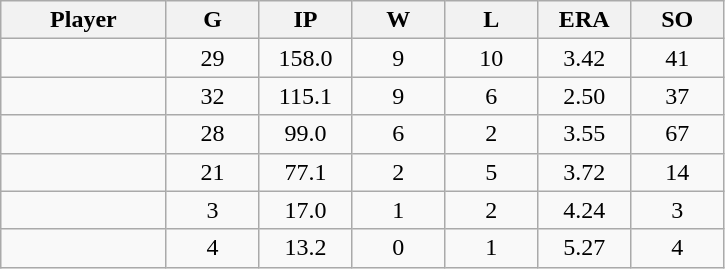<table class="wikitable sortable">
<tr>
<th bgcolor="#DDDDFF" width="16%">Player</th>
<th bgcolor="#DDDDFF" width="9%">G</th>
<th bgcolor="#DDDDFF" width="9%">IP</th>
<th bgcolor="#DDDDFF" width="9%">W</th>
<th bgcolor="#DDDDFF" width="9%">L</th>
<th bgcolor="#DDDDFF" width="9%">ERA</th>
<th bgcolor="#DDDDFF" width="9%">SO</th>
</tr>
<tr align="center">
<td></td>
<td>29</td>
<td>158.0</td>
<td>9</td>
<td>10</td>
<td>3.42</td>
<td>41</td>
</tr>
<tr align="center">
<td></td>
<td>32</td>
<td>115.1</td>
<td>9</td>
<td>6</td>
<td>2.50</td>
<td>37</td>
</tr>
<tr align="center">
<td></td>
<td>28</td>
<td>99.0</td>
<td>6</td>
<td>2</td>
<td>3.55</td>
<td>67</td>
</tr>
<tr align="center">
<td></td>
<td>21</td>
<td>77.1</td>
<td>2</td>
<td>5</td>
<td>3.72</td>
<td>14</td>
</tr>
<tr align="center">
<td></td>
<td>3</td>
<td>17.0</td>
<td>1</td>
<td>2</td>
<td>4.24</td>
<td>3</td>
</tr>
<tr align="center">
<td></td>
<td>4</td>
<td>13.2</td>
<td>0</td>
<td>1</td>
<td>5.27</td>
<td>4</td>
</tr>
</table>
